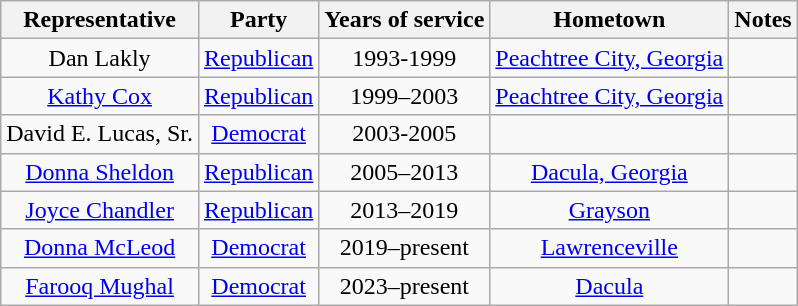<table class=wikitable style="text-align:center">
<tr>
<th>Representative</th>
<th>Party</th>
<th>Years of service</th>
<th>Hometown</th>
<th>Notes</th>
</tr>
<tr>
<td>Dan Lakly</td>
<td><a href='#'>Republican</a></td>
<td>1993-1999</td>
<td><a href='#'>Peachtree City, Georgia</a></td>
<td></td>
</tr>
<tr>
<td><a href='#'>Kathy Cox</a></td>
<td><a href='#'>Republican</a></td>
<td>1999–2003</td>
<td><a href='#'>Peachtree City, Georgia</a></td>
<td></td>
</tr>
<tr>
<td>David E. Lucas, Sr.</td>
<td><a href='#'>Democrat</a></td>
<td>2003-2005</td>
<td></td>
<td></td>
</tr>
<tr>
<td><a href='#'>Donna Sheldon</a></td>
<td><a href='#'>Republican</a></td>
<td>2005–2013</td>
<td><a href='#'>Dacula, Georgia</a></td>
<td></td>
</tr>
<tr>
<td><a href='#'>Joyce Chandler</a></td>
<td><a href='#'>Republican</a></td>
<td>2013–2019</td>
<td><a href='#'>Grayson</a></td>
<td></td>
</tr>
<tr>
<td><a href='#'>Donna McLeod</a></td>
<td><a href='#'>Democrat</a></td>
<td>2019–present</td>
<td><a href='#'>Lawrenceville</a></td>
<td></td>
</tr>
<tr>
<td><a href='#'>Farooq Mughal</a></td>
<td><a href='#'>Democrat</a></td>
<td>2023–present</td>
<td><a href='#'>Dacula</a></td>
<td></td>
</tr>
</table>
